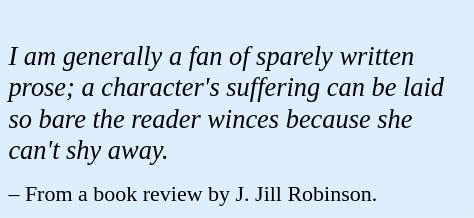<table class="toccolours" style="float: left; margin-left: 1em; margin-right: 1em; font-size: 110%; background:#ddeeff; color:black; width:23em; max-width: 25%;" cellspacing="5">
<tr>
<td style="text-align: left;"><br><em>I am generally a fan of sparely written prose; a character's suffering can be laid so bare the reader winces because she can't shy away.</em></td>
</tr>
<tr>
<td style="text-align: left;"><small> –  From a book review by J. Jill Robinson.</small></td>
</tr>
</table>
